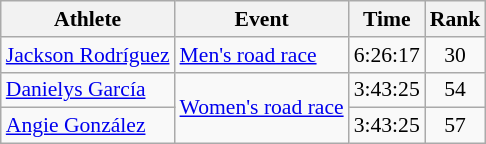<table class=wikitable style="font-size:90%">
<tr>
<th>Athlete</th>
<th>Event</th>
<th>Time</th>
<th>Rank</th>
</tr>
<tr align=center>
<td align=left><a href='#'>Jackson Rodríguez</a></td>
<td align=left><a href='#'>Men's road race</a></td>
<td>6:26:17</td>
<td>30</td>
</tr>
<tr align=center>
<td align=left><a href='#'>Danielys García</a></td>
<td align=left rowspan=2><a href='#'>Women's road race</a></td>
<td>3:43:25</td>
<td>54</td>
</tr>
<tr align=center>
<td align=left><a href='#'>Angie González</a></td>
<td>3:43:25</td>
<td>57</td>
</tr>
</table>
